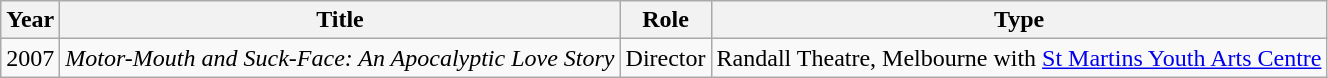<table class="wikitable">
<tr>
<th>Year</th>
<th>Title</th>
<th>Role</th>
<th>Type</th>
</tr>
<tr>
<td>2007</td>
<td><em>Motor-Mouth and Suck-Face: An Apocalyptic Love Story</em></td>
<td>Director</td>
<td>Randall Theatre, Melbourne with <a href='#'>St Martins Youth Arts Centre</a></td>
</tr>
</table>
